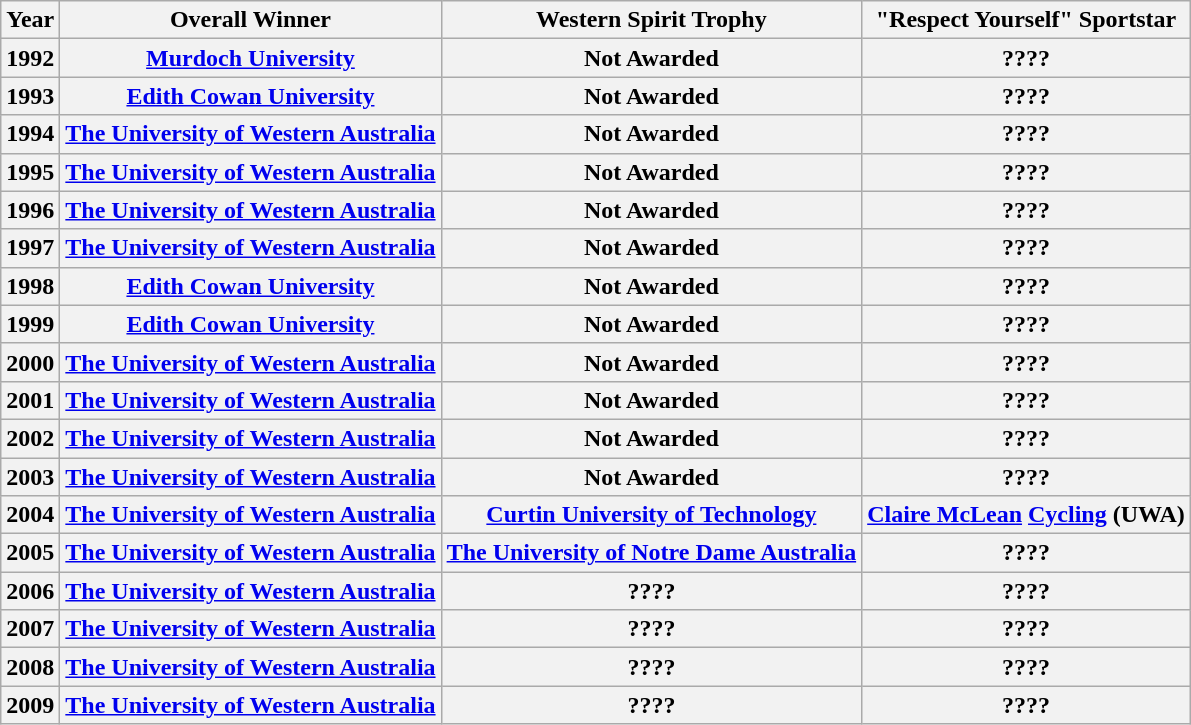<table class="wikitable">
<tr>
<th>Year</th>
<th>Overall Winner</th>
<th>Western Spirit Trophy</th>
<th>"Respect Yourself" Sportstar</th>
</tr>
<tr>
<th>1992</th>
<th><a href='#'>Murdoch University</a></th>
<th>Not Awarded</th>
<th>????</th>
</tr>
<tr>
<th>1993</th>
<th><a href='#'>Edith Cowan University</a></th>
<th>Not Awarded</th>
<th>????</th>
</tr>
<tr>
<th>1994</th>
<th><a href='#'>The University of Western Australia</a></th>
<th>Not Awarded</th>
<th>????</th>
</tr>
<tr>
<th>1995</th>
<th><a href='#'>The University of Western Australia</a></th>
<th>Not Awarded</th>
<th>????</th>
</tr>
<tr>
<th>1996</th>
<th><a href='#'>The University of Western Australia</a></th>
<th>Not Awarded</th>
<th>????</th>
</tr>
<tr>
<th>1997</th>
<th><a href='#'>The University of Western Australia</a></th>
<th>Not Awarded</th>
<th>????</th>
</tr>
<tr>
<th>1998</th>
<th><a href='#'>Edith Cowan University</a></th>
<th>Not Awarded</th>
<th>????</th>
</tr>
<tr>
<th>1999</th>
<th><a href='#'>Edith Cowan University</a></th>
<th>Not Awarded</th>
<th>????</th>
</tr>
<tr>
<th>2000</th>
<th><a href='#'>The University of Western Australia</a></th>
<th>Not Awarded</th>
<th>????</th>
</tr>
<tr>
<th>2001</th>
<th><a href='#'>The University of Western Australia</a></th>
<th>Not Awarded</th>
<th>????</th>
</tr>
<tr>
<th>2002</th>
<th><a href='#'>The University of Western Australia</a></th>
<th>Not Awarded</th>
<th>????</th>
</tr>
<tr>
<th>2003</th>
<th><a href='#'>The University of Western Australia</a></th>
<th>Not Awarded</th>
<th>????</th>
</tr>
<tr>
<th>2004</th>
<th><a href='#'>The University of Western Australia</a></th>
<th><a href='#'>Curtin University of Technology</a></th>
<th><a href='#'>Claire McLean</a> <a href='#'>Cycling</a> (UWA)</th>
</tr>
<tr>
<th>2005</th>
<th><a href='#'>The University of Western Australia</a></th>
<th><a href='#'>The University of Notre Dame Australia</a></th>
<th>????</th>
</tr>
<tr>
<th>2006</th>
<th><a href='#'>The University of Western Australia</a></th>
<th>????</th>
<th>????</th>
</tr>
<tr>
<th>2007</th>
<th><a href='#'>The University of Western Australia</a></th>
<th>????</th>
<th>????</th>
</tr>
<tr>
<th>2008</th>
<th><a href='#'>The University of Western Australia</a></th>
<th>????</th>
<th>????</th>
</tr>
<tr>
<th>2009</th>
<th><a href='#'>The University of Western Australia</a></th>
<th>????</th>
<th>????</th>
</tr>
</table>
